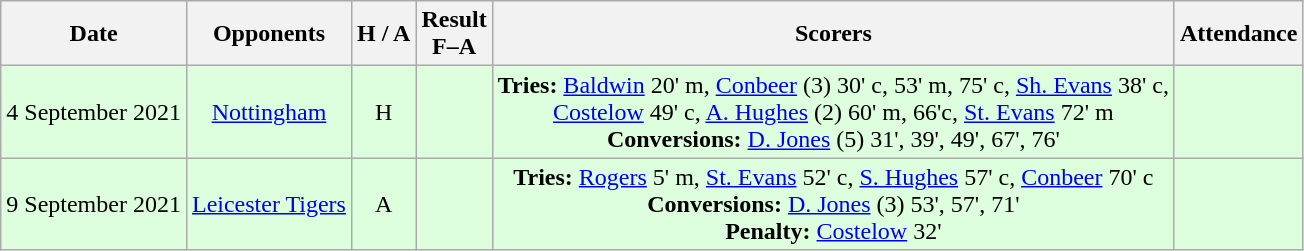<table class="wikitable" style="text-align:center">
<tr>
<th>Date</th>
<th>Opponents</th>
<th>H / A</th>
<th>Result<br>F–A</th>
<th>Scorers</th>
<th>Attendance</th>
</tr>
<tr style="background:#ddffdd">
<td>4 September 2021</td>
<td><a href='#'>Nottingham</a></td>
<td>H</td>
<td></td>
<td><strong>Tries:</strong> <a href='#'>Baldwin</a> 20' m, <a href='#'>Conbeer</a> (3) 30' c, 53' m, 75' c, <a href='#'>Sh. Evans</a> 38' c,<br><a href='#'>Costelow</a> 49' c, <a href='#'>A. Hughes</a> (2) 60' m, 66'c, <a href='#'>St. Evans</a> 72' m<br><strong>Conversions:</strong> <a href='#'>D. Jones</a> (5) 31', 39', 49', 67', 76'</td>
<td></td>
</tr>
<tr style="background:#ddffdd">
<td>9 September 2021</td>
<td><a href='#'>Leicester Tigers</a></td>
<td>A</td>
<td></td>
<td><strong>Tries:</strong> <a href='#'>Rogers</a> 5' m, <a href='#'>St. Evans</a> 52' c, <a href='#'>S. Hughes</a> 57' c, <a href='#'>Conbeer</a> 70' c<br><strong>Conversions:</strong> <a href='#'>D. Jones</a> (3) 53', 57', 71'<br><strong>Penalty:</strong> <a href='#'>Costelow</a> 32'</td>
<td></td>
</tr>
</table>
